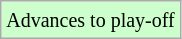<table class="wikitable">
<tr>
<td style="background-color: #ccffcc;"><small>Advances to play-off</small></td>
</tr>
</table>
